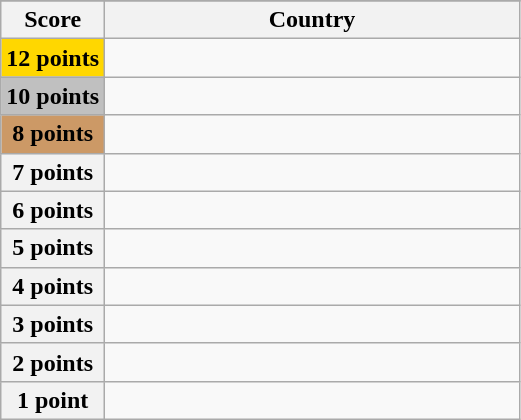<table class="wikitable">
<tr>
</tr>
<tr>
<th scope="col" width="20%">Score</th>
<th scope="col">Country</th>
</tr>
<tr>
<th scope="row" style="background:gold">12 points</th>
<td></td>
</tr>
<tr>
<th scope="row" style="background:silver">10 points</th>
<td></td>
</tr>
<tr>
<th scope="row" style="background:#CC9966">8 points</th>
<td></td>
</tr>
<tr>
<th scope="row">7 points</th>
<td></td>
</tr>
<tr>
<th scope="row">6 points</th>
<td></td>
</tr>
<tr>
<th scope="row">5 points</th>
<td></td>
</tr>
<tr>
<th scope="row">4 points</th>
<td></td>
</tr>
<tr>
<th scope="row">3 points</th>
<td></td>
</tr>
<tr>
<th scope="row">2 points</th>
<td></td>
</tr>
<tr>
<th scope="row">1 point</th>
<td></td>
</tr>
</table>
